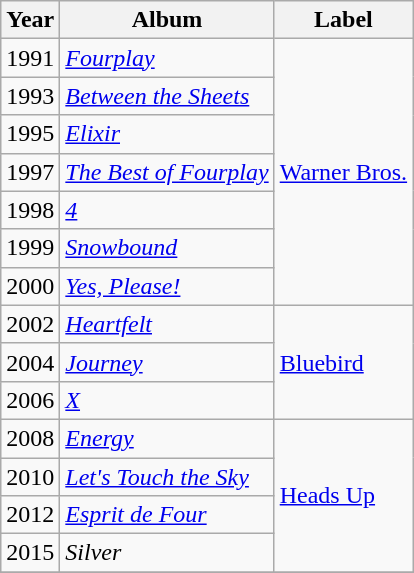<table class="wikitable">
<tr>
<th>Year</th>
<th>Album</th>
<th>Label</th>
</tr>
<tr>
<td>1991</td>
<td><em><a href='#'>Fourplay</a></em></td>
<td rowspan="7"><a href='#'>Warner Bros.</a></td>
</tr>
<tr>
<td>1993</td>
<td><em><a href='#'>Between the Sheets</a></em></td>
</tr>
<tr>
<td>1995</td>
<td><em><a href='#'>Elixir</a></em></td>
</tr>
<tr>
<td>1997</td>
<td><em><a href='#'>The Best of Fourplay</a></em></td>
</tr>
<tr>
<td>1998</td>
<td><em><a href='#'>4</a></em></td>
</tr>
<tr>
<td>1999</td>
<td><em><a href='#'>Snowbound</a></em></td>
</tr>
<tr>
<td>2000</td>
<td><em><a href='#'>Yes, Please!</a></em></td>
</tr>
<tr>
<td>2002</td>
<td><em><a href='#'>Heartfelt</a></em></td>
<td rowspan="3"><a href='#'>Bluebird</a></td>
</tr>
<tr>
<td>2004</td>
<td><em><a href='#'>Journey</a></em></td>
</tr>
<tr>
<td>2006</td>
<td><em><a href='#'>X</a></em></td>
</tr>
<tr>
<td>2008</td>
<td><em><a href='#'>Energy</a></em></td>
<td rowspan="4"><a href='#'>Heads Up</a></td>
</tr>
<tr>
<td>2010</td>
<td><em><a href='#'>Let's Touch the Sky</a></em></td>
</tr>
<tr>
<td>2012</td>
<td><em><a href='#'>Esprit de Four</a></em></td>
</tr>
<tr>
<td>2015</td>
<td><em>Silver</em></td>
</tr>
<tr>
</tr>
</table>
